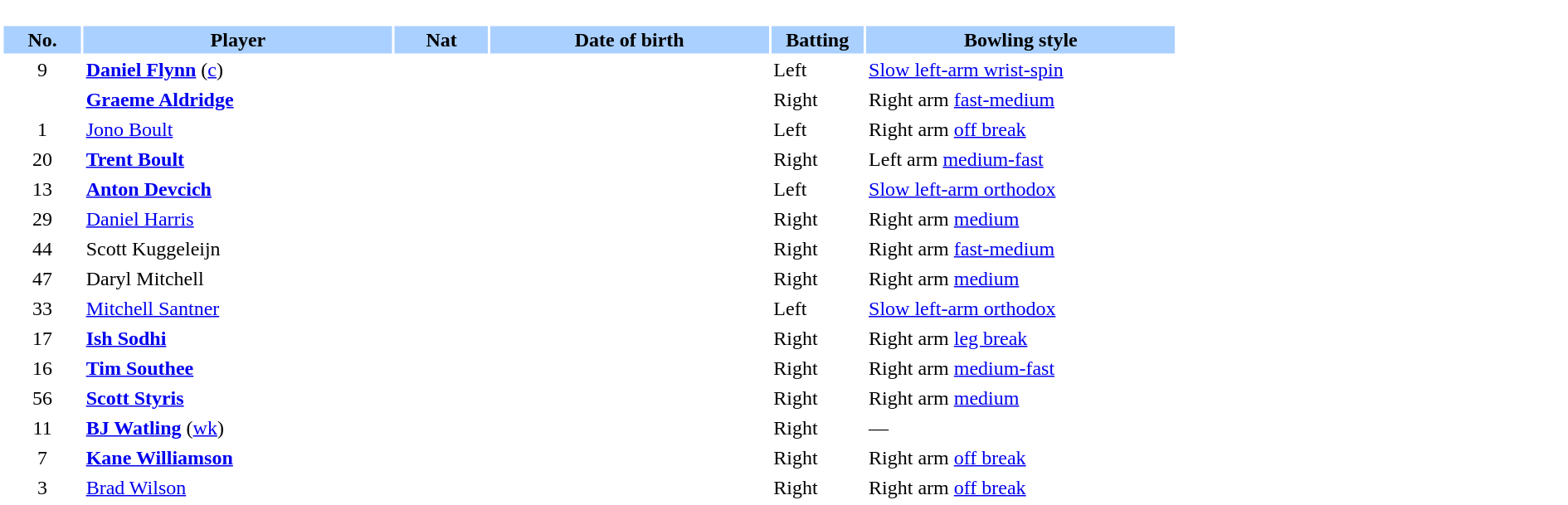<table border="0" style="width:100%;">
<tr>
<td style="vertical-align:top; background:#fff; width:90%;"><br><table border="0" cellspacing="2" cellpadding="2" style="width:100%;">
<tr style="background:#aad0ff;">
<th scope="col" style="width:5%;">No.</th>
<th scope="col" style="width:20%;">Player</th>
<th scope="col" style="width:6%;">Nat</th>
<th scope="col" style="width:18%;">Date of birth</th>
<th scope="col" style="width:6%;">Batting</th>
<th scope="col" style="width:20%;">Bowling style</th>
</tr>
<tr>
<td style="text-align:center">9</td>
<td><strong><a href='#'>Daniel Flynn</a></strong> (<a href='#'>c</a>)</td>
<td style="text-align:center"></td>
<td></td>
<td>Left</td>
<td><a href='#'>Slow left-arm wrist-spin</a></td>
</tr>
<tr>
<td style="text-align:center"></td>
<td><strong><a href='#'>Graeme Aldridge</a></strong></td>
<td style="text-align:center"></td>
<td></td>
<td>Right</td>
<td>Right arm <a href='#'>fast-medium</a></td>
</tr>
<tr>
<td style="text-align:center">1</td>
<td><a href='#'>Jono Boult</a></td>
<td style="text-align:center"></td>
<td></td>
<td>Left</td>
<td>Right arm <a href='#'>off break</a></td>
</tr>
<tr>
<td style="text-align:center">20</td>
<td><strong><a href='#'>Trent Boult</a></strong></td>
<td style="text-align:center"></td>
<td></td>
<td>Right</td>
<td>Left arm <a href='#'>medium-fast</a></td>
</tr>
<tr>
<td style="text-align:center">13</td>
<td><strong><a href='#'>Anton Devcich</a></strong></td>
<td style="text-align:center"></td>
<td></td>
<td>Left</td>
<td><a href='#'>Slow left-arm orthodox</a></td>
</tr>
<tr>
<td style="text-align:center">29</td>
<td><a href='#'>Daniel Harris</a></td>
<td style="text-align:center"></td>
<td></td>
<td>Right</td>
<td>Right arm <a href='#'>medium</a></td>
<td></td>
</tr>
<tr>
<td style="text-align:center">44</td>
<td>Scott Kuggeleijn</td>
<td style="text-align:center"></td>
<td></td>
<td>Right</td>
<td>Right arm <a href='#'>fast-medium</a></td>
</tr>
<tr>
<td style="text-align:center">47</td>
<td>Daryl Mitchell</td>
<td style="text-align:center"></td>
<td></td>
<td>Right</td>
<td>Right arm <a href='#'>medium</a></td>
</tr>
<tr>
<td style="text-align:center">33</td>
<td><a href='#'>Mitchell Santner</a></td>
<td style="text-align:center"></td>
<td></td>
<td>Left</td>
<td><a href='#'>Slow left-arm orthodox</a></td>
</tr>
<tr>
<td style="text-align:center">17</td>
<td><strong><a href='#'>Ish Sodhi</a></strong></td>
<td style="text-align:center"></td>
<td></td>
<td>Right</td>
<td>Right arm <a href='#'>leg break</a></td>
</tr>
<tr>
<td style="text-align:center">16</td>
<td><strong><a href='#'>Tim Southee</a></strong></td>
<td style="text-align:center"></td>
<td></td>
<td>Right</td>
<td>Right arm <a href='#'>medium-fast</a></td>
</tr>
<tr>
<td style="text-align:center">56</td>
<td><strong><a href='#'>Scott Styris</a></strong></td>
<td style="text-align:center"></td>
<td></td>
<td>Right</td>
<td>Right arm <a href='#'>medium</a></td>
</tr>
<tr>
<td style="text-align:center">11</td>
<td><strong><a href='#'>BJ Watling</a></strong> (<a href='#'>wk</a>)</td>
<td style="text-align:center"></td>
<td></td>
<td>Right</td>
<td>—</td>
</tr>
<tr>
<td style="text-align:center">7</td>
<td><strong><a href='#'>Kane Williamson</a></strong></td>
<td style="text-align:center"></td>
<td></td>
<td>Right</td>
<td>Right arm <a href='#'>off break</a></td>
</tr>
<tr>
<td style="text-align:center">3</td>
<td><a href='#'>Brad Wilson</a></td>
<td style="text-align:center"></td>
<td></td>
<td>Right</td>
<td>Right arm <a href='#'>off break</a></td>
</tr>
</table>
</td>
</tr>
</table>
